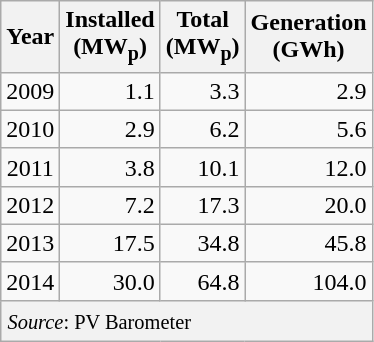<table class="wikitable" style="text-align: right;">
<tr>
<th>Year</th>
<th>Installed<br>(MW<sub>p</sub>)</th>
<th>Total<br>(MW<sub>p</sub>)</th>
<th>Generation<br>(GWh)</th>
</tr>
<tr>
<td align=center>2009</td>
<td>1.1</td>
<td>3.3</td>
<td>2.9</td>
</tr>
<tr>
<td align=center>2010</td>
<td>2.9</td>
<td>6.2</td>
<td>5.6</td>
</tr>
<tr>
<td align=center>2011</td>
<td>3.8</td>
<td>10.1</td>
<td>12.0</td>
</tr>
<tr>
<td align=center>2012</td>
<td>7.2</td>
<td>17.3</td>
<td>20.0</td>
</tr>
<tr>
<td align=center>2013</td>
<td>17.5</td>
<td>34.8</td>
<td>45.8</td>
</tr>
<tr>
<td align=center>2014</td>
<td>30.0</td>
<td>64.8</td>
<td>104.0</td>
</tr>
<tr>
<th colspan=4 style="font-weight: normal; font-size: 0.85em; text-align: left; padding: 6px 2px 4px 4px;"><em>Source</em>: PV Barometer</th>
</tr>
</table>
